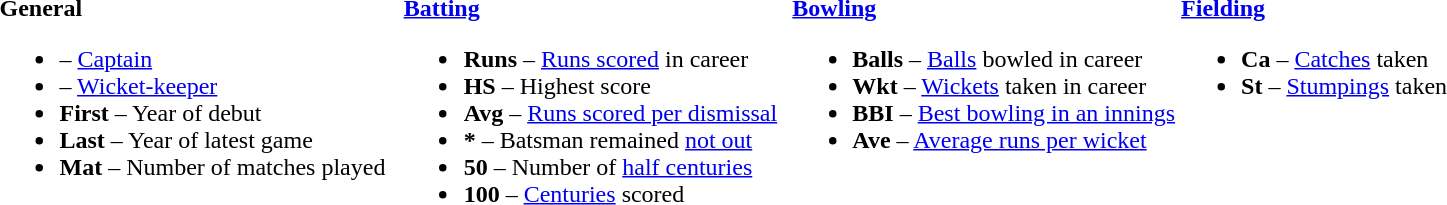<table>
<tr>
<td valign="top" style="width:26%"><br><strong>General</strong><ul><li> – <a href='#'>Captain</a></li><li> – <a href='#'>Wicket-keeper</a></li><li><strong>First</strong> – Year of debut</li><li><strong>Last</strong> – Year of latest game</li><li><strong>Mat</strong> – Number of matches played</li></ul></td>
<td valign="top" style="width:25%"><br><strong><a href='#'>Batting</a></strong><ul><li><strong>Runs</strong> – <a href='#'>Runs scored</a> in career</li><li><strong>HS</strong> – Highest score</li><li><strong>Avg</strong> – <a href='#'>Runs scored per dismissal</a></li><li><strong>*</strong> – Batsman remained <a href='#'>not out</a></li><li><strong>50</strong> – Number of <a href='#'>half centuries</a></li><li><strong>100</strong> – <a href='#'>Centuries</a> scored</li></ul></td>
<td valign="top" style="width:25%"><br><strong><a href='#'>Bowling</a></strong><ul><li><strong>Balls</strong> – <a href='#'>Balls</a> bowled in career</li><li><strong>Wkt</strong> – <a href='#'>Wickets</a> taken in career</li><li><strong>BBI</strong> – <a href='#'>Best bowling in an innings</a></li><li><strong>Ave</strong> – <a href='#'>Average runs per wicket</a></li></ul></td>
<td valign="top" style="width:24%"><br><strong><a href='#'>Fielding</a></strong><ul><li><strong>Ca</strong> – <a href='#'>Catches</a> taken</li><li><strong>St</strong> – <a href='#'>Stumpings</a> taken</li></ul></td>
</tr>
</table>
